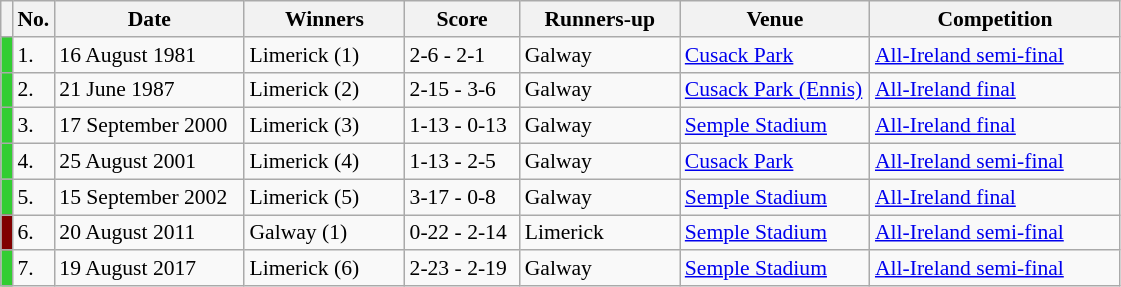<table class="wikitable" style="font-size:90%">
<tr>
<th width=1></th>
<th width=5>No.</th>
<th width=120>Date</th>
<th width=100>Winners</th>
<th width=70>Score</th>
<th width=100>Runners-up</th>
<th width=120>Venue</th>
<th width=160>Competition</th>
</tr>
<tr>
<td style="background-color:#32CD32"></td>
<td>1.</td>
<td>16 August 1981</td>
<td>Limerick (1)</td>
<td>2-6 - 2-1</td>
<td>Galway</td>
<td><a href='#'>Cusack Park</a></td>
<td><a href='#'>All-Ireland semi-final</a></td>
</tr>
<tr>
<td style="background-color:#32CD32"></td>
<td>2.</td>
<td>21 June 1987</td>
<td>Limerick (2)</td>
<td>2-15 - 3-6</td>
<td>Galway</td>
<td><a href='#'>Cusack Park (Ennis)</a></td>
<td><a href='#'>All-Ireland final</a></td>
</tr>
<tr>
<td style="background-color:#32CD32"></td>
<td>3.</td>
<td>17 September 2000</td>
<td>Limerick (3)</td>
<td>1-13 - 0-13</td>
<td>Galway</td>
<td><a href='#'>Semple Stadium</a></td>
<td><a href='#'>All-Ireland final</a></td>
</tr>
<tr>
<td style="background-color:#32CD32"></td>
<td>4.</td>
<td>25 August 2001</td>
<td>Limerick (4)</td>
<td>1-13 - 2-5</td>
<td>Galway</td>
<td><a href='#'>Cusack Park</a></td>
<td><a href='#'>All-Ireland semi-final</a></td>
</tr>
<tr>
<td style="background-color:#32CD32"></td>
<td>5.</td>
<td>15 September 2002</td>
<td>Limerick (5)</td>
<td>3-17 - 0-8</td>
<td>Galway</td>
<td><a href='#'>Semple Stadium</a></td>
<td><a href='#'>All-Ireland final</a></td>
</tr>
<tr>
<td style="background-color:#800000"></td>
<td>6.</td>
<td>20 August 2011</td>
<td>Galway (1)</td>
<td>0-22 - 2-14</td>
<td>Limerick</td>
<td><a href='#'>Semple Stadium</a></td>
<td><a href='#'>All-Ireland semi-final</a></td>
</tr>
<tr>
<td style="background-color:#32CD32"></td>
<td>7.</td>
<td>19 August 2017</td>
<td>Limerick (6)</td>
<td>2-23 - 2-19</td>
<td>Galway</td>
<td><a href='#'>Semple Stadium</a></td>
<td><a href='#'>All-Ireland semi-final</a></td>
</tr>
</table>
